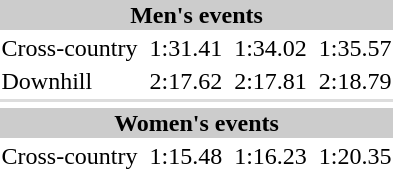<table>
<tr style="background:#ccc; width:100%;">
<td colspan=7 align=center><strong>Men's events</strong></td>
</tr>
<tr>
<td>Cross-country</td>
<td></td>
<td>1:31.41</td>
<td></td>
<td>1:34.02</td>
<td></td>
<td>1:35.57</td>
</tr>
<tr>
<td>Downhill</td>
<td></td>
<td>2:17.62</td>
<td></td>
<td>2:17.81</td>
<td></td>
<td>2:18.79</td>
</tr>
<tr bgcolor=#DDDDDD>
<td COLspan=7></td>
</tr>
<tr>
</tr>
<tr style="background:#ccc; width:100%;">
<td colspan=7 align=center><strong>Women's events</strong></td>
</tr>
<tr>
<td>Cross-country</td>
<td></td>
<td>1:15.48</td>
<td></td>
<td>1:16.23</td>
<td></td>
<td>1:20.35</td>
</tr>
</table>
